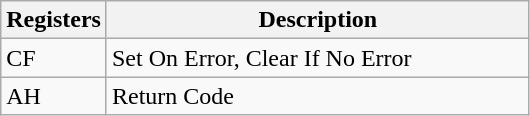<table class="wikitable">
<tr ---->
<th>Registers</th>
<th>Description</th>
</tr>
<tr ---->
<td width="20%">CF</td>
<td width="80%">Set On Error, Clear If No Error</td>
</tr>
<tr ---->
<td width="20%">AH</td>
<td width="80%">Return Code</td>
</tr>
</table>
